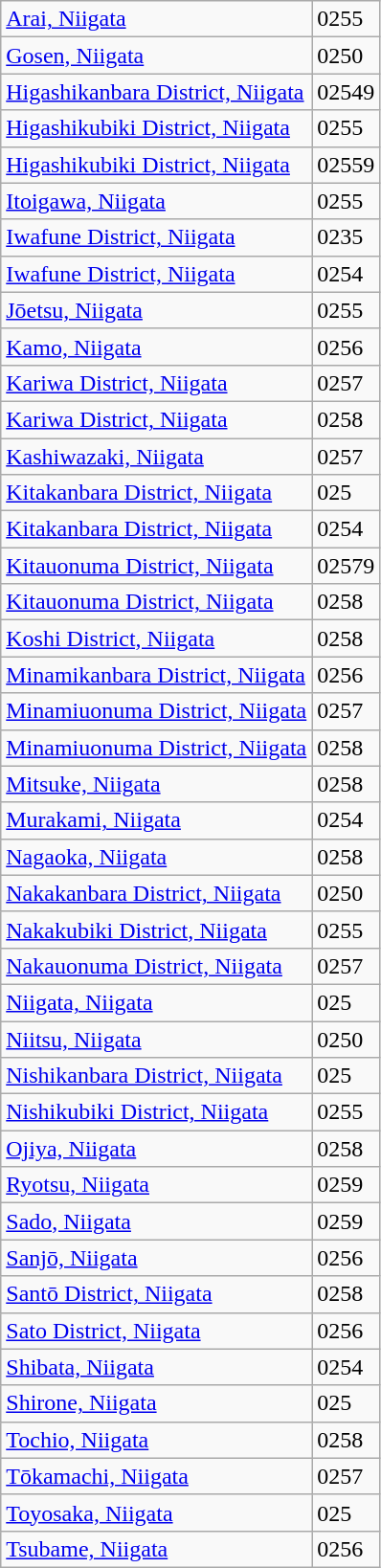<table class="wikitable">
<tr>
<td><a href='#'>Arai, Niigata</a></td>
<td>0255</td>
</tr>
<tr>
<td><a href='#'>Gosen, Niigata</a></td>
<td>0250</td>
</tr>
<tr>
<td><a href='#'>Higashikanbara District, Niigata</a></td>
<td>02549</td>
</tr>
<tr>
<td><a href='#'>Higashikubiki District, Niigata</a></td>
<td>0255</td>
</tr>
<tr>
<td><a href='#'>Higashikubiki District, Niigata</a></td>
<td>02559</td>
</tr>
<tr>
<td><a href='#'>Itoigawa, Niigata</a></td>
<td>0255</td>
</tr>
<tr>
<td><a href='#'>Iwafune District, Niigata</a></td>
<td>0235</td>
</tr>
<tr>
<td><a href='#'>Iwafune District, Niigata</a></td>
<td>0254</td>
</tr>
<tr>
<td><a href='#'>Jōetsu, Niigata</a></td>
<td>0255</td>
</tr>
<tr>
<td><a href='#'>Kamo, Niigata</a></td>
<td>0256</td>
</tr>
<tr>
<td><a href='#'>Kariwa District, Niigata</a></td>
<td>0257</td>
</tr>
<tr>
<td><a href='#'>Kariwa District, Niigata</a></td>
<td>0258</td>
</tr>
<tr>
<td><a href='#'>Kashiwazaki, Niigata</a></td>
<td>0257</td>
</tr>
<tr>
<td><a href='#'>Kitakanbara District, Niigata</a></td>
<td>025</td>
</tr>
<tr>
<td><a href='#'>Kitakanbara District, Niigata</a></td>
<td>0254</td>
</tr>
<tr>
<td><a href='#'>Kitauonuma District, Niigata</a></td>
<td>02579</td>
</tr>
<tr>
<td><a href='#'>Kitauonuma District, Niigata</a></td>
<td>0258</td>
</tr>
<tr>
<td><a href='#'>Koshi District, Niigata</a></td>
<td>0258</td>
</tr>
<tr>
<td><a href='#'>Minamikanbara District, Niigata</a></td>
<td>0256</td>
</tr>
<tr>
<td><a href='#'>Minamiuonuma District, Niigata</a></td>
<td>0257</td>
</tr>
<tr>
<td><a href='#'>Minamiuonuma District, Niigata</a></td>
<td>0258</td>
</tr>
<tr>
<td><a href='#'>Mitsuke, Niigata</a></td>
<td>0258</td>
</tr>
<tr>
<td><a href='#'>Murakami, Niigata</a></td>
<td>0254</td>
</tr>
<tr>
<td><a href='#'>Nagaoka, Niigata</a></td>
<td>0258</td>
</tr>
<tr>
<td><a href='#'>Nakakanbara District, Niigata</a></td>
<td>0250</td>
</tr>
<tr>
<td><a href='#'>Nakakubiki District, Niigata</a></td>
<td>0255</td>
</tr>
<tr>
<td><a href='#'>Nakauonuma District, Niigata</a></td>
<td>0257</td>
</tr>
<tr>
<td><a href='#'>Niigata, Niigata</a></td>
<td>025</td>
</tr>
<tr>
<td><a href='#'>Niitsu, Niigata</a></td>
<td>0250</td>
</tr>
<tr>
<td><a href='#'>Nishikanbara District, Niigata</a></td>
<td>025</td>
</tr>
<tr>
<td><a href='#'>Nishikubiki District, Niigata</a></td>
<td>0255</td>
</tr>
<tr>
<td><a href='#'>Ojiya, Niigata</a></td>
<td>0258</td>
</tr>
<tr>
<td><a href='#'>Ryotsu, Niigata</a></td>
<td>0259</td>
</tr>
<tr>
<td><a href='#'>Sado, Niigata</a></td>
<td>0259</td>
</tr>
<tr>
<td><a href='#'>Sanjō, Niigata</a></td>
<td>0256</td>
</tr>
<tr>
<td><a href='#'>Santō District, Niigata</a></td>
<td>0258</td>
</tr>
<tr>
<td><a href='#'>Sato District, Niigata</a></td>
<td>0256</td>
</tr>
<tr>
<td><a href='#'>Shibata, Niigata</a></td>
<td>0254</td>
</tr>
<tr>
<td><a href='#'>Shirone, Niigata</a></td>
<td>025</td>
</tr>
<tr>
<td><a href='#'>Tochio, Niigata</a></td>
<td>0258</td>
</tr>
<tr>
<td><a href='#'>Tōkamachi, Niigata</a></td>
<td>0257</td>
</tr>
<tr>
<td><a href='#'>Toyosaka, Niigata</a></td>
<td>025</td>
</tr>
<tr>
<td><a href='#'>Tsubame, Niigata</a></td>
<td>0256</td>
</tr>
</table>
